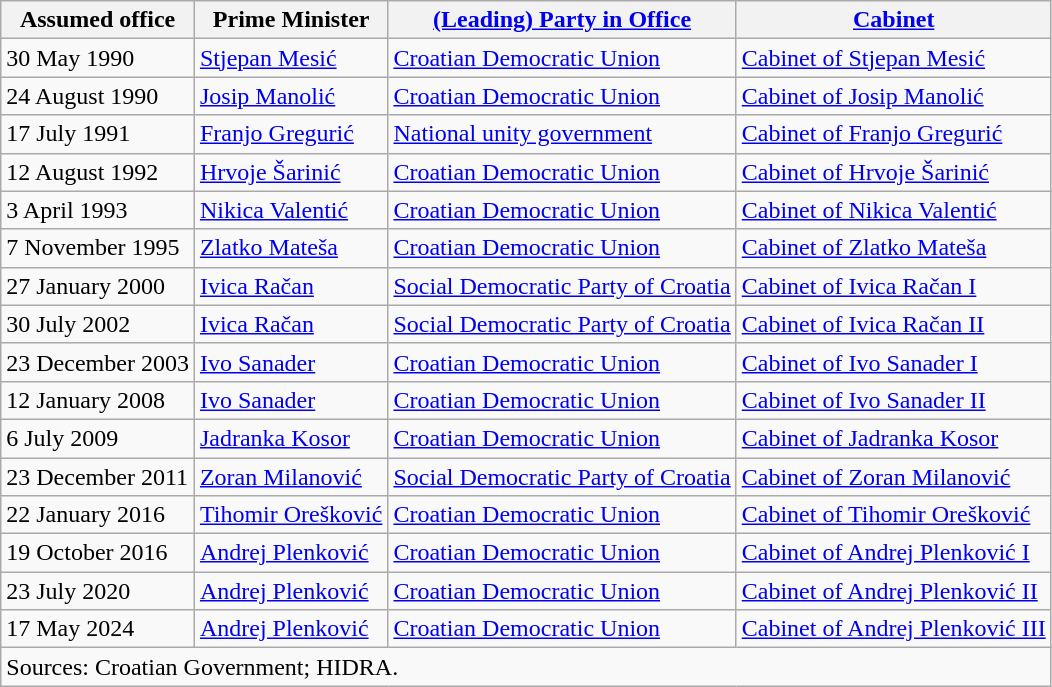<table class="wikitable">
<tr>
<th>Assumed office</th>
<th>Prime Minister</th>
<th><a href='#'>(Leading) Party in Office</a></th>
<th><a href='#'>Cabinet</a></th>
</tr>
<tr>
<td>30 May 1990</td>
<td><a href='#'>Stjepan Mesić</a></td>
<td><a href='#'>Croatian Democratic Union</a></td>
<td><a href='#'>Cabinet of Stjepan Mesić</a></td>
</tr>
<tr>
<td>24 August 1990</td>
<td><a href='#'>Josip Manolić</a></td>
<td><a href='#'>Croatian Democratic Union</a></td>
<td><a href='#'>Cabinet of Josip Manolić</a></td>
</tr>
<tr>
<td>17 July 1991</td>
<td><a href='#'>Franjo Gregurić</a></td>
<td><a href='#'>National unity government</a></td>
<td><a href='#'>Cabinet of Franjo Gregurić</a></td>
</tr>
<tr>
<td>12 August 1992</td>
<td><a href='#'>Hrvoje Šarinić</a></td>
<td><a href='#'>Croatian Democratic Union</a></td>
<td><a href='#'>Cabinet of Hrvoje Šarinić</a></td>
</tr>
<tr>
<td>3 April 1993</td>
<td><a href='#'>Nikica Valentić</a></td>
<td><a href='#'>Croatian Democratic Union</a></td>
<td><a href='#'>Cabinet of Nikica Valentić</a></td>
</tr>
<tr>
<td>7 November 1995</td>
<td><a href='#'>Zlatko Mateša</a></td>
<td><a href='#'>Croatian Democratic Union</a></td>
<td><a href='#'>Cabinet of Zlatko Mateša</a></td>
</tr>
<tr>
<td>27 January 2000</td>
<td><a href='#'>Ivica Račan</a></td>
<td><a href='#'>Social Democratic Party of Croatia</a></td>
<td><a href='#'>Cabinet of Ivica Račan I</a></td>
</tr>
<tr>
<td>30 July 2002</td>
<td><a href='#'>Ivica Račan</a></td>
<td><a href='#'>Social Democratic Party of Croatia</a></td>
<td><a href='#'>Cabinet of Ivica Račan II</a></td>
</tr>
<tr>
<td>23 December 2003</td>
<td><a href='#'>Ivo Sanader</a></td>
<td><a href='#'>Croatian Democratic Union</a></td>
<td><a href='#'>Cabinet of Ivo Sanader I</a></td>
</tr>
<tr>
<td>12 January 2008</td>
<td><a href='#'>Ivo Sanader</a></td>
<td><a href='#'>Croatian Democratic Union</a></td>
<td><a href='#'>Cabinet of Ivo Sanader II</a></td>
</tr>
<tr>
<td>6 July 2009</td>
<td><a href='#'>Jadranka Kosor</a></td>
<td><a href='#'>Croatian Democratic Union</a></td>
<td><a href='#'>Cabinet of Jadranka Kosor</a></td>
</tr>
<tr>
<td>23 December 2011</td>
<td><a href='#'>Zoran Milanović</a></td>
<td><a href='#'>Social Democratic Party of Croatia</a></td>
<td><a href='#'>Cabinet of Zoran Milanović</a></td>
</tr>
<tr>
<td>22 January 2016</td>
<td><a href='#'>Tihomir Orešković</a></td>
<td><a href='#'>Croatian Democratic Union</a></td>
<td><a href='#'>Cabinet of Tihomir Orešković</a></td>
</tr>
<tr>
<td>19 October 2016</td>
<td><a href='#'>Andrej Plenković</a></td>
<td><a href='#'>Croatian Democratic Union</a></td>
<td><a href='#'>Cabinet of Andrej Plenković I</a></td>
</tr>
<tr>
<td>23 July 2020</td>
<td><a href='#'>Andrej Plenković</a></td>
<td><a href='#'>Croatian Democratic Union</a></td>
<td><a href='#'>Cabinet of Andrej Plenković II</a></td>
</tr>
<tr>
<td>17 May 2024</td>
<td><a href='#'>Andrej Plenković</a></td>
<td><a href='#'>Croatian Democratic Union</a></td>
<td><a href='#'>Cabinet of Andrej Plenković III</a></td>
</tr>
<tr>
<td colspan=4>Sources: Croatian Government; HIDRA.</td>
</tr>
</table>
